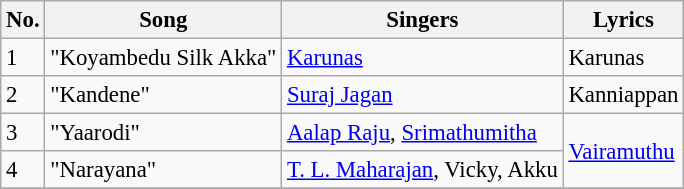<table class="wikitable" style="font-size:95%;">
<tr>
<th>No.</th>
<th>Song</th>
<th>Singers</th>
<th>Lyrics</th>
</tr>
<tr>
<td>1</td>
<td>"Koyambedu Silk Akka"</td>
<td><a href='#'>Karunas</a></td>
<td>Karunas</td>
</tr>
<tr>
<td>2</td>
<td>"Kandene"</td>
<td><a href='#'>Suraj Jagan</a></td>
<td>Kanniappan</td>
</tr>
<tr>
<td>3</td>
<td>"Yaarodi"</td>
<td><a href='#'>Aalap Raju</a>, <a href='#'>Srimathumitha</a></td>
<td rowspan=2><a href='#'>Vairamuthu</a></td>
</tr>
<tr>
<td>4</td>
<td>"Narayana"</td>
<td><a href='#'>T. L. Maharajan</a>, Vicky, Akku</td>
</tr>
<tr>
</tr>
</table>
